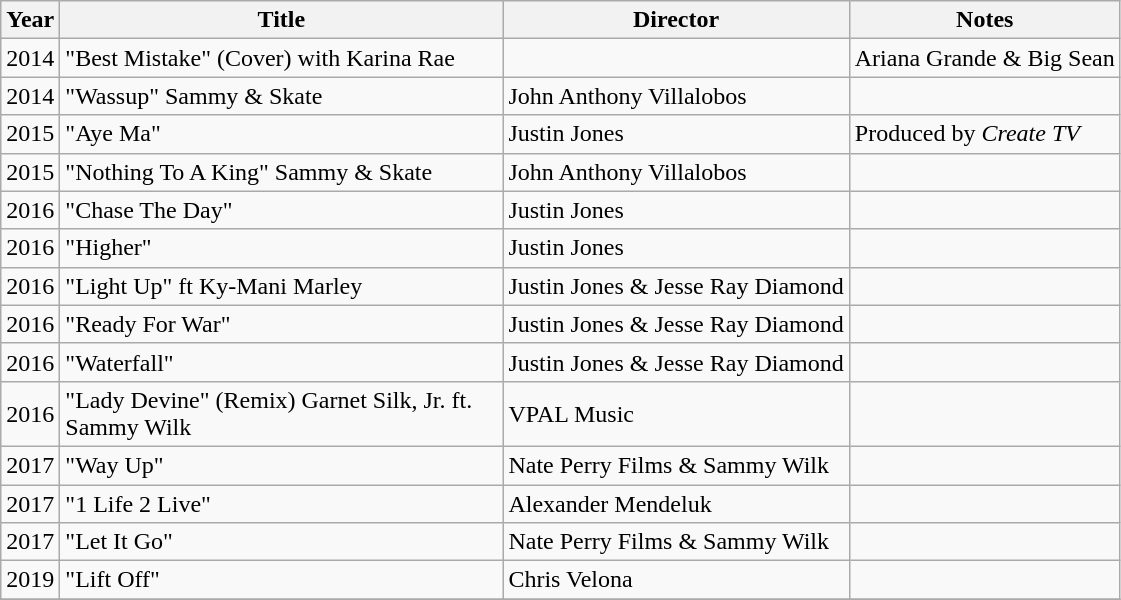<table class="wikitable plainrowheaders" border="1">
<tr>
<th scope="col">Year</th>
<th scope="col" style="width:18em;">Title</th>
<th scope="col">Director</th>
<th scope="col">Notes</th>
</tr>
<tr>
<td>2014</td>
<td>"Best Mistake" (Cover) with Karina Rae</td>
<td></td>
<td>Ariana Grande & Big Sean</td>
</tr>
<tr>
<td>2014</td>
<td>"Wassup" Sammy & Skate</td>
<td>John Anthony Villalobos</td>
<td></td>
</tr>
<tr>
<td>2015</td>
<td scope="row">"Aye Ma"</td>
<td>Justin Jones</td>
<td>Produced by <em>Create TV</em></td>
</tr>
<tr>
<td>2015</td>
<td>"Nothing To A King" Sammy & Skate</td>
<td>John Anthony Villalobos</td>
<td></td>
</tr>
<tr>
<td>2016</td>
<td>"Chase The Day"</td>
<td>Justin Jones</td>
<td></td>
</tr>
<tr>
<td>2016</td>
<td>"Higher"</td>
<td>Justin Jones</td>
<td></td>
</tr>
<tr>
<td>2016</td>
<td>"Light Up" ft Ky-Mani Marley</td>
<td>Justin Jones & Jesse Ray Diamond</td>
<td></td>
</tr>
<tr>
<td>2016</td>
<td>"Ready For War"</td>
<td>Justin Jones & Jesse Ray Diamond</td>
<td></td>
</tr>
<tr>
<td>2016</td>
<td>"Waterfall"</td>
<td>Justin Jones & Jesse Ray Diamond</td>
<td></td>
</tr>
<tr>
<td>2016</td>
<td>"Lady Devine" (Remix) Garnet Silk, Jr. ft. Sammy Wilk</td>
<td>VPAL Music</td>
<td></td>
</tr>
<tr>
<td>2017</td>
<td>"Way Up"</td>
<td>Nate Perry Films & Sammy Wilk</td>
<td></td>
</tr>
<tr>
<td>2017</td>
<td>"1 Life 2 Live"</td>
<td>Alexander Mendeluk</td>
<td></td>
</tr>
<tr>
<td>2017</td>
<td>"Let It Go"</td>
<td>Nate Perry Films & Sammy Wilk</td>
<td></td>
</tr>
<tr>
<td>2019</td>
<td>"Lift Off"</td>
<td>Chris Velona</td>
<td></td>
</tr>
<tr>
</tr>
</table>
